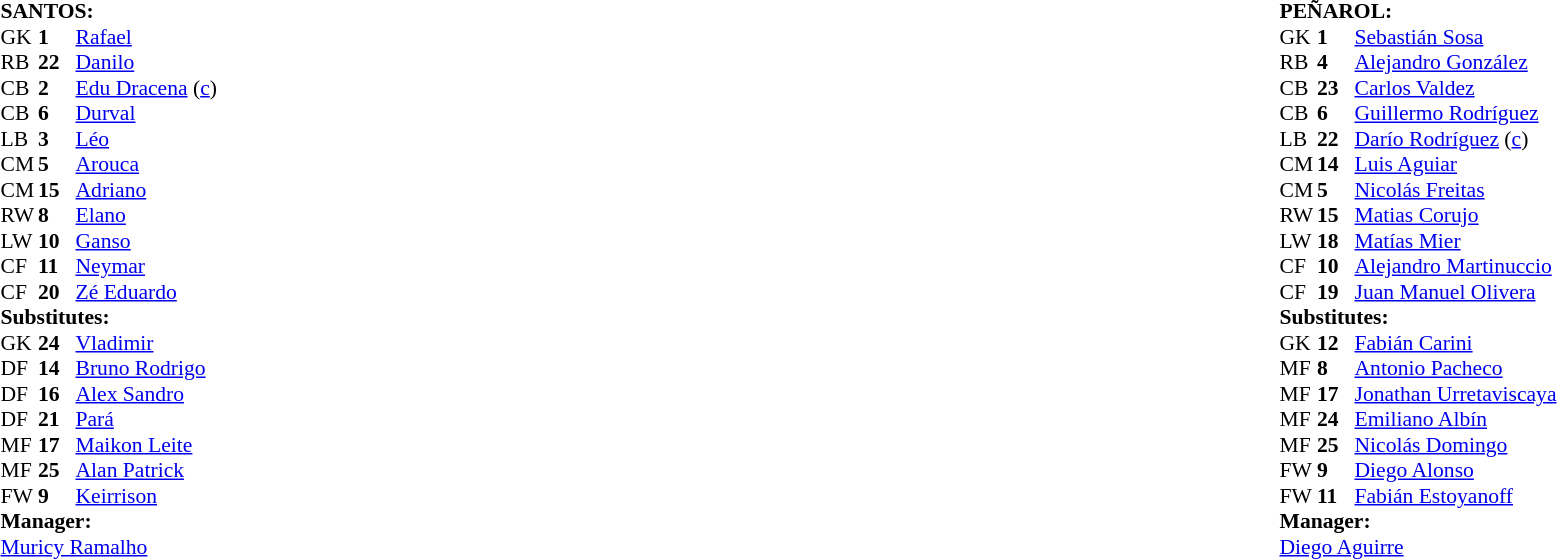<table width="100%">
<tr>
<td valign="top" width="40%"><br><table style="font-size: 90%" cellspacing="0" cellpadding="0">
<tr>
<td colspan="4"><strong>SANTOS:</strong></td>
</tr>
<tr>
<th width=25></th>
<th width=25></th>
</tr>
<tr>
<td>GK</td>
<td><strong>1</strong></td>
<td> <a href='#'>Rafael</a></td>
</tr>
<tr>
<td>RB</td>
<td><strong>22</strong></td>
<td> <a href='#'>Danilo</a></td>
</tr>
<tr>
<td>CB</td>
<td><strong>2</strong></td>
<td> <a href='#'>Edu Dracena</a> (<a href='#'>c</a>)</td>
</tr>
<tr>
<td>CB</td>
<td><strong>6</strong></td>
<td> <a href='#'>Durval</a></td>
</tr>
<tr>
<td>LB</td>
<td><strong>3</strong></td>
<td> <a href='#'>Léo</a></td>
<td></td>
<td></td>
</tr>
<tr>
<td>CM</td>
<td><strong>5</strong></td>
<td> <a href='#'>Arouca</a></td>
</tr>
<tr>
<td>CM</td>
<td><strong>15</strong></td>
<td> <a href='#'>Adriano</a></td>
</tr>
<tr>
<td>RW</td>
<td><strong>8</strong></td>
<td> <a href='#'>Elano</a></td>
</tr>
<tr>
<td>LW</td>
<td><strong>10</strong></td>
<td> <a href='#'>Ganso</a></td>
<td></td>
<td></td>
</tr>
<tr>
<td>CF</td>
<td><strong>11</strong></td>
<td> <a href='#'>Neymar</a></td>
<td></td>
</tr>
<tr>
<td>CF</td>
<td><strong>20</strong></td>
<td> <a href='#'>Zé Eduardo</a></td>
<td></td>
</tr>
<tr>
<td colspan=3><strong>Substitutes:</strong></td>
</tr>
<tr>
<td>GK</td>
<td><strong>24</strong></td>
<td> <a href='#'>Vladimir</a></td>
</tr>
<tr>
<td>DF</td>
<td><strong>14</strong></td>
<td> <a href='#'>Bruno Rodrigo</a></td>
</tr>
<tr>
<td>DF</td>
<td><strong>16</strong></td>
<td> <a href='#'>Alex Sandro</a></td>
<td></td>
<td></td>
</tr>
<tr>
<td>DF</td>
<td><strong>21</strong></td>
<td> <a href='#'>Pará</a></td>
<td></td>
<td></td>
</tr>
<tr>
<td>MF</td>
<td><strong>17</strong></td>
<td> <a href='#'>Maikon Leite</a></td>
</tr>
<tr>
<td>MF</td>
<td><strong>25</strong></td>
<td> <a href='#'>Alan Patrick</a></td>
</tr>
<tr>
<td>FW</td>
<td><strong>9</strong></td>
<td> <a href='#'>Keirrison</a></td>
</tr>
<tr>
<td colspan=3><strong>Manager:</strong></td>
</tr>
<tr>
<td colspan=4><a href='#'>Muricy Ramalho</a></td>
</tr>
</table>
</td>
<td valign="top"></td>
<td valign="top" width="50%"><br><table style="font-size: 90%" cellspacing="0" cellpadding="0" align=center>
<tr>
<td colspan="4"><strong>PEÑAROL:</strong></td>
</tr>
<tr>
<th width=25></th>
<th width=25></th>
</tr>
<tr>
<td>GK</td>
<td><strong>1</strong></td>
<td> <a href='#'>Sebastián Sosa</a></td>
</tr>
<tr>
<td>RB</td>
<td><strong>4</strong></td>
<td> <a href='#'>Alejandro González</a></td>
<td></td>
<td></td>
</tr>
<tr>
<td>CB</td>
<td><strong>23</strong></td>
<td> <a href='#'>Carlos Valdez</a></td>
</tr>
<tr>
<td>CB</td>
<td><strong>6</strong></td>
<td> <a href='#'>Guillermo Rodríguez</a></td>
</tr>
<tr>
<td>LB</td>
<td><strong>22</strong></td>
<td> <a href='#'>Darío Rodríguez</a> (<a href='#'>c</a>)</td>
</tr>
<tr>
<td>CM</td>
<td><strong>14</strong></td>
<td> <a href='#'>Luis Aguiar</a></td>
</tr>
<tr>
<td>CM</td>
<td><strong>5</strong></td>
<td> <a href='#'>Nicolás Freitas</a></td>
<td></td>
</tr>
<tr>
<td>RW</td>
<td><strong>15</strong></td>
<td> <a href='#'>Matias Corujo</a></td>
<td></td>
</tr>
<tr>
<td>LW</td>
<td><strong>18</strong></td>
<td> <a href='#'>Matías Mier</a></td>
<td></td>
<td></td>
</tr>
<tr>
<td>CF</td>
<td><strong>10</strong></td>
<td> <a href='#'>Alejandro Martinuccio</a></td>
</tr>
<tr>
<td>CF</td>
<td><strong>19</strong></td>
<td> <a href='#'>Juan Manuel Olivera</a></td>
</tr>
<tr>
<td colspan=3><strong>Substitutes:</strong></td>
</tr>
<tr>
<td>GK</td>
<td><strong>12</strong></td>
<td> <a href='#'>Fabián Carini</a></td>
</tr>
<tr>
<td>MF</td>
<td><strong>8</strong></td>
<td> <a href='#'>Antonio Pacheco</a></td>
</tr>
<tr>
<td>MF</td>
<td><strong>17</strong></td>
<td> <a href='#'>Jonathan Urretaviscaya</a></td>
<td></td>
<td></td>
</tr>
<tr>
<td>MF</td>
<td><strong>24</strong></td>
<td> <a href='#'>Emiliano Albín</a></td>
<td></td>
<td></td>
<td></td>
</tr>
<tr>
<td>MF</td>
<td><strong>25</strong></td>
<td> <a href='#'>Nicolás Domingo</a></td>
</tr>
<tr>
<td>FW</td>
<td><strong>9</strong></td>
<td> <a href='#'>Diego Alonso</a></td>
</tr>
<tr>
<td>FW</td>
<td><strong>11</strong></td>
<td> <a href='#'>Fabián Estoyanoff</a></td>
<td></td>
<td></td>
</tr>
<tr>
<td colspan=3><strong>Manager:</strong></td>
</tr>
<tr>
<td colspan=4><a href='#'>Diego Aguirre</a></td>
</tr>
</table>
</td>
</tr>
</table>
